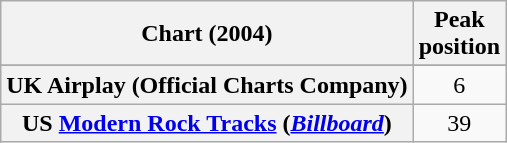<table class="wikitable sortable plainrowheaders" style="text-align:center;">
<tr>
<th scope="col">Chart (2004)</th>
<th scope="col">Peak<br>position</th>
</tr>
<tr>
</tr>
<tr>
</tr>
<tr>
</tr>
<tr>
<th scope="row">UK Airplay (Official Charts Company)</th>
<td>6</td>
</tr>
<tr>
<th scope="row">US <a href='#'>Modern Rock Tracks</a> (<em><a href='#'>Billboard</a></em>)</th>
<td>39</td>
</tr>
</table>
